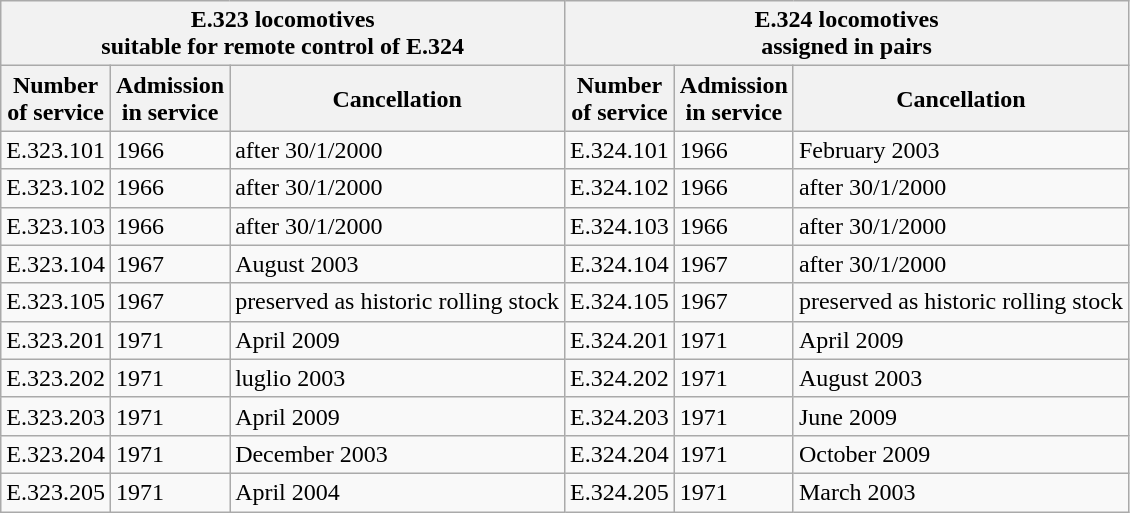<table class="wikitable">
<tr>
<th colspan="3">E.323 locomotives<br>suitable for remote control of E.324</th>
<th colspan="3">E.324 locomotives<br>assigned in pairs</th>
</tr>
<tr>
<th>Number<br>of service</th>
<th>Admission<br>in service</th>
<th>Cancellation</th>
<th>Number<br>of service</th>
<th>Admission<br>in service</th>
<th>Cancellation</th>
</tr>
<tr>
<td>E.323.101</td>
<td>1966</td>
<td>after 30/1/2000</td>
<td>E.324.101</td>
<td>1966</td>
<td>February 2003</td>
</tr>
<tr>
<td>E.323.102</td>
<td>1966</td>
<td>after 30/1/2000</td>
<td>E.324.102</td>
<td>1966</td>
<td>after 30/1/2000</td>
</tr>
<tr>
<td>E.323.103</td>
<td>1966</td>
<td>after 30/1/2000</td>
<td>E.324.103</td>
<td>1966</td>
<td>after 30/1/2000</td>
</tr>
<tr>
<td>E.323.104</td>
<td>1967</td>
<td>August 2003</td>
<td>E.324.104</td>
<td>1967</td>
<td>after 30/1/2000</td>
</tr>
<tr>
<td>E.323.105</td>
<td>1967</td>
<td>preserved as historic rolling stock</td>
<td>E.324.105</td>
<td>1967</td>
<td>preserved as historic rolling stock</td>
</tr>
<tr>
<td>E.323.201</td>
<td>1971</td>
<td>April 2009</td>
<td>E.324.201</td>
<td>1971</td>
<td>April 2009</td>
</tr>
<tr>
<td>E.323.202</td>
<td>1971</td>
<td>luglio 2003</td>
<td>E.324.202</td>
<td>1971</td>
<td>August 2003</td>
</tr>
<tr>
<td>E.323.203</td>
<td>1971</td>
<td>April 2009</td>
<td>E.324.203</td>
<td>1971</td>
<td>June 2009</td>
</tr>
<tr>
<td>E.323.204</td>
<td>1971</td>
<td>December 2003</td>
<td>E.324.204</td>
<td>1971</td>
<td>October 2009</td>
</tr>
<tr>
<td>E.323.205</td>
<td>1971</td>
<td>April 2004</td>
<td>E.324.205</td>
<td>1971</td>
<td>March 2003</td>
</tr>
</table>
